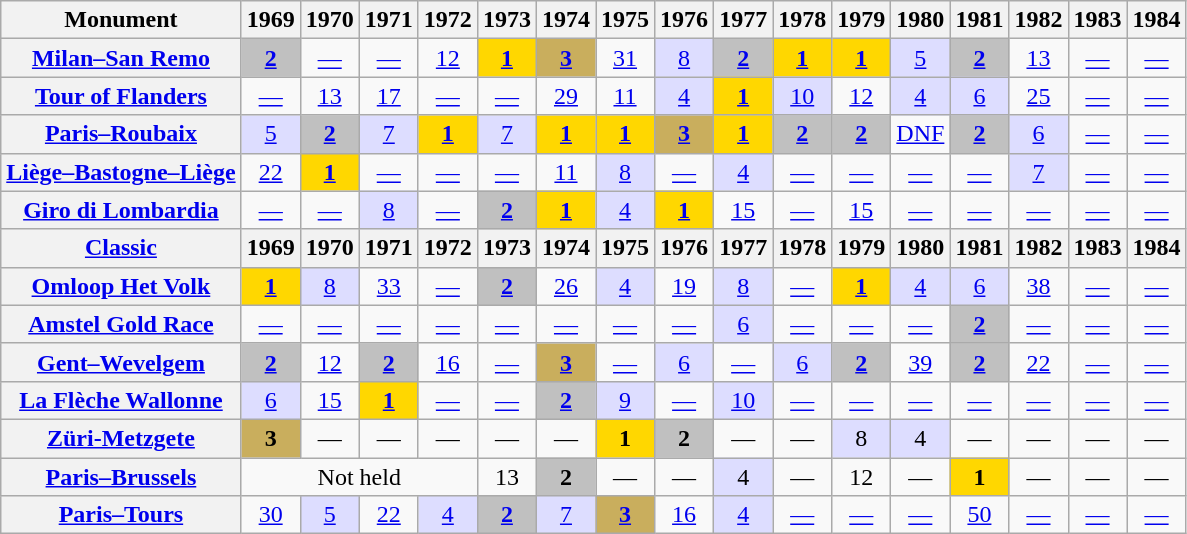<table class="wikitable plainrowheaders">
<tr>
<th>Monument</th>
<th scope="col">1969</th>
<th scope="col">1970</th>
<th scope="col">1971</th>
<th scope="col">1972</th>
<th scope="col">1973</th>
<th scope="col">1974</th>
<th scope="col">1975</th>
<th scope="col">1976</th>
<th scope="col">1977</th>
<th scope="col">1978</th>
<th scope="col">1979</th>
<th scope="col">1980</th>
<th scope="col">1981</th>
<th scope="col">1982</th>
<th scope="col">1983</th>
<th scope="col">1984</th>
</tr>
<tr style="text-align:center;">
<th scope="row"><a href='#'>Milan–San Remo</a></th>
<td style="background:silver;"><a href='#'><strong>2</strong></a></td>
<td><a href='#'>—</a></td>
<td><a href='#'>—</a></td>
<td><a href='#'>12</a></td>
<td style="background:gold;"><a href='#'><strong>1</strong></a></td>
<td style="background:#C9AE5D;"><a href='#'><strong>3</strong></a></td>
<td><a href='#'>31</a></td>
<td style="background:#ddf;"><a href='#'>8</a></td>
<td style="background:silver;"><a href='#'><strong>2</strong></a></td>
<td style="background:gold;"><a href='#'><strong>1</strong></a></td>
<td style="background:gold;"><a href='#'><strong>1</strong></a></td>
<td style="background:#ddf;"><a href='#'>5</a></td>
<td style="background:silver;"><a href='#'><strong>2</strong></a></td>
<td><a href='#'>13</a></td>
<td><a href='#'>—</a></td>
<td><a href='#'>—</a></td>
</tr>
<tr style="text-align:center;">
<th scope="row"><a href='#'>Tour of Flanders</a></th>
<td><a href='#'>—</a></td>
<td><a href='#'>13</a></td>
<td><a href='#'>17</a></td>
<td><a href='#'>—</a></td>
<td><a href='#'>—</a></td>
<td><a href='#'>29</a></td>
<td><a href='#'>11</a></td>
<td style="background:#ddf;"><a href='#'>4</a></td>
<td style="background:gold;"><a href='#'><strong>1</strong></a></td>
<td style="background:#ddf;"><a href='#'>10</a></td>
<td><a href='#'>12</a></td>
<td style="background:#ddf;"><a href='#'>4</a></td>
<td style="background:#ddf;"><a href='#'>6</a></td>
<td><a href='#'>25</a></td>
<td><a href='#'>—</a></td>
<td><a href='#'>—</a></td>
</tr>
<tr style="text-align:center;">
<th scope="row"><a href='#'>Paris–Roubaix</a></th>
<td style="background:#ddf;"><a href='#'>5</a></td>
<td style="background:silver;"><a href='#'><strong>2</strong></a></td>
<td style="background:#ddf;"><a href='#'>7</a></td>
<td style="background:gold;"><a href='#'><strong>1</strong></a></td>
<td style="background:#ddf;"><a href='#'>7</a></td>
<td style="background:gold;"><a href='#'><strong>1</strong></a></td>
<td style="background:gold;"><a href='#'><strong>1</strong></a></td>
<td style="background:#C9AE5D;"><a href='#'><strong>3</strong></a></td>
<td style="background:gold;"><a href='#'><strong>1</strong></a></td>
<td style="background:silver;"><a href='#'><strong>2</strong></a></td>
<td style="background:silver;"><a href='#'><strong>2</strong></a></td>
<td><a href='#'>DNF</a></td>
<td style="background:silver;"><a href='#'><strong>2</strong></a></td>
<td style="background:#ddf;"><a href='#'>6</a></td>
<td><a href='#'>—</a></td>
<td><a href='#'>—</a></td>
</tr>
<tr style="text-align:center;">
<th scope="row"><a href='#'>Liège–Bastogne–Liège</a></th>
<td><a href='#'>22</a></td>
<td style="background:gold;"><a href='#'><strong>1</strong></a></td>
<td><a href='#'>—</a></td>
<td><a href='#'>—</a></td>
<td><a href='#'>—</a></td>
<td><a href='#'>11</a></td>
<td style="background:#ddf;"><a href='#'>8</a></td>
<td><a href='#'>—</a></td>
<td style="background:#ddf;"><a href='#'>4</a></td>
<td><a href='#'>—</a></td>
<td><a href='#'>—</a></td>
<td><a href='#'>—</a></td>
<td><a href='#'>—</a></td>
<td style="background:#ddf;"><a href='#'>7</a></td>
<td><a href='#'>—</a></td>
<td><a href='#'>—</a></td>
</tr>
<tr style="text-align:center;">
<th scope="row"><a href='#'>Giro di Lombardia</a></th>
<td><a href='#'>—</a></td>
<td><a href='#'>—</a></td>
<td style="background:#ddf;"><a href='#'>8</a></td>
<td><a href='#'>—</a></td>
<td style="background:silver;"><a href='#'><strong>2</strong></a></td>
<td style="background:gold;"><a href='#'><strong>1</strong></a></td>
<td style="background:#ddf;"><a href='#'>4</a></td>
<td style="background:gold;"><a href='#'><strong>1</strong></a></td>
<td><a href='#'>15</a></td>
<td><a href='#'>—</a></td>
<td><a href='#'>15</a></td>
<td><a href='#'>—</a></td>
<td><a href='#'>—</a></td>
<td><a href='#'>—</a></td>
<td><a href='#'>—</a></td>
<td><a href='#'>—</a></td>
</tr>
<tr>
<th><a href='#'>Classic</a></th>
<th scope="col">1969</th>
<th scope="col">1970</th>
<th scope="col">1971</th>
<th scope="col">1972</th>
<th scope="col">1973</th>
<th scope="col">1974</th>
<th scope="col">1975</th>
<th scope="col">1976</th>
<th scope="col">1977</th>
<th scope="col">1978</th>
<th scope="col">1979</th>
<th scope="col">1980</th>
<th scope="col">1981</th>
<th scope="col">1982</th>
<th scope="col">1983</th>
<th scope="col">1984</th>
</tr>
<tr align="center">
<th scope="row"><a href='#'>Omloop Het Volk</a></th>
<td style="background:gold;"><a href='#'><strong>1</strong></a></td>
<td style="background:#ddf;"><a href='#'>8</a></td>
<td><a href='#'>33</a></td>
<td><a href='#'>—</a></td>
<td style="background:silver;"><a href='#'><strong>2</strong></a></td>
<td><a href='#'>26</a></td>
<td style="background:#ddf;"><a href='#'>4</a></td>
<td><a href='#'>19</a></td>
<td style="background:#ddf;"><a href='#'>8</a></td>
<td><a href='#'>—</a></td>
<td style="background:gold;"><a href='#'><strong>1</strong></a></td>
<td style="background:#ddf;"><a href='#'>4</a></td>
<td style="background:#ddf;"><a href='#'>6</a></td>
<td><a href='#'>38</a></td>
<td><a href='#'>—</a></td>
<td><a href='#'>—</a></td>
</tr>
<tr align="center">
<th scope="row"><a href='#'>Amstel Gold Race</a></th>
<td><a href='#'>—</a></td>
<td><a href='#'>—</a></td>
<td><a href='#'>—</a></td>
<td><a href='#'>—</a></td>
<td><a href='#'>—</a></td>
<td><a href='#'>—</a></td>
<td><a href='#'>—</a></td>
<td><a href='#'>—</a></td>
<td style="background:#ddf;"><a href='#'>6</a></td>
<td><a href='#'>—</a></td>
<td><a href='#'>—</a></td>
<td><a href='#'>—</a></td>
<td style="background:silver;"><a href='#'><strong>2</strong></a></td>
<td><a href='#'>—</a></td>
<td><a href='#'>—</a></td>
<td><a href='#'>—</a></td>
</tr>
<tr align="center">
<th scope="row"><a href='#'>Gent–Wevelgem</a></th>
<td style="background:silver;"><a href='#'><strong>2</strong></a></td>
<td><a href='#'>12</a></td>
<td style="background:silver;"><a href='#'><strong>2</strong></a></td>
<td><a href='#'>16</a></td>
<td><a href='#'>—</a></td>
<td style="background:#C9AE5D;"><a href='#'><strong>3</strong></a></td>
<td><a href='#'>—</a></td>
<td style="background:#ddf;"><a href='#'>6</a></td>
<td><a href='#'>—</a></td>
<td style="background:#ddf;"><a href='#'>6</a></td>
<td style="background:silver;"><a href='#'><strong>2</strong></a></td>
<td><a href='#'>39</a></td>
<td style="background:silver;"><a href='#'><strong>2</strong></a></td>
<td><a href='#'>22</a></td>
<td><a href='#'>—</a></td>
<td><a href='#'>—</a></td>
</tr>
<tr align="center">
<th scope="row"><a href='#'>La Flèche Wallonne</a></th>
<td style="background:#ddf;"><a href='#'>6</a></td>
<td><a href='#'>15</a></td>
<td style="background:gold;"><a href='#'><strong>1</strong></a></td>
<td><a href='#'>—</a></td>
<td><a href='#'>—</a></td>
<td style="background:silver;"><a href='#'><strong>2</strong></a></td>
<td style="background:#ddf;"><a href='#'>9</a></td>
<td><a href='#'>—</a></td>
<td style="background:#ddf;"><a href='#'>10</a></td>
<td><a href='#'>—</a></td>
<td><a href='#'>—</a></td>
<td><a href='#'>—</a></td>
<td><a href='#'>—</a></td>
<td><a href='#'>—</a></td>
<td><a href='#'>—</a></td>
<td><a href='#'>—</a></td>
</tr>
<tr align="center">
<th scope="row"><a href='#'>Züri-Metzgete</a></th>
<td style="background:#C9AE5D;"><strong>3</strong></td>
<td>—</td>
<td>—</td>
<td>—</td>
<td>—</td>
<td>—</td>
<td style="background:gold;"><strong>1</strong></td>
<td style="background:silver;"><strong>2</strong></td>
<td>—</td>
<td>—</td>
<td style="background:#ddf;">8</td>
<td style="background:#ddf;">4</td>
<td>—</td>
<td>—</td>
<td>—</td>
<td>—</td>
</tr>
<tr align="center">
<th scope="row"><a href='#'>Paris–Brussels</a></th>
<td colspan=4>Not held</td>
<td>13</td>
<td style="background:silver;"><strong>2</strong></td>
<td>—</td>
<td>—</td>
<td style="background:#ddf;">4</td>
<td>—</td>
<td>12</td>
<td>—</td>
<td style="background:gold;"><strong>1</strong></td>
<td>—</td>
<td>—</td>
<td>—</td>
</tr>
<tr align="center">
<th scope="row"><a href='#'>Paris–Tours</a></th>
<td><a href='#'>30</a></td>
<td style="background:#ddf;"><a href='#'>5</a></td>
<td><a href='#'>22</a></td>
<td style="background:#ddf;"><a href='#'>4</a></td>
<td style="background:silver;"><a href='#'><strong>2</strong></a></td>
<td style="background:#ddf;"><a href='#'>7</a></td>
<td style="background:#C9AE5D;"><a href='#'><strong>3</strong></a></td>
<td><a href='#'>16</a></td>
<td style="background:#ddf;"><a href='#'>4</a></td>
<td><a href='#'>—</a></td>
<td><a href='#'>—</a></td>
<td><a href='#'>—</a></td>
<td><a href='#'>50</a></td>
<td><a href='#'>—</a></td>
<td><a href='#'>—</a></td>
<td><a href='#'>—</a></td>
</tr>
</table>
